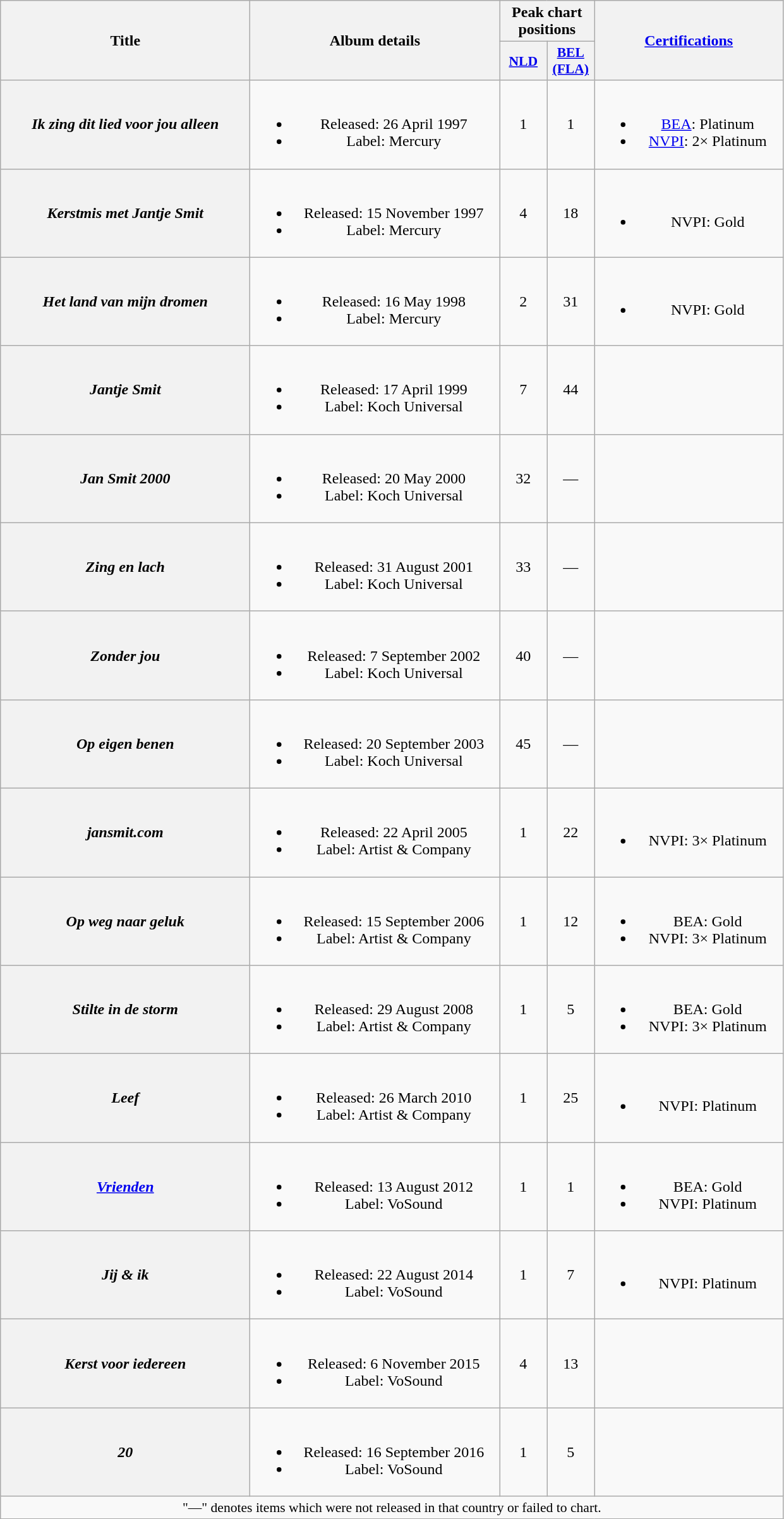<table class="wikitable plainrowheaders" style="text-align:center;" border="1">
<tr>
<th scope="col" rowspan="2" style="width:16em;">Title</th>
<th scope="col" rowspan="2" style="width:16em;">Album details</th>
<th scope="col" colspan="2">Peak chart positions</th>
<th scope="col" rowspan="2" style="width:12em;"><a href='#'>Certifications</a></th>
</tr>
<tr>
<th scope="col" style="width:3em;font-size:90%;"><a href='#'>NLD</a><br></th>
<th scope="col" style="width:3em;font-size:90%;"><a href='#'>BEL<br>(FLA)</a><br></th>
</tr>
<tr>
<th scope="row"><em>Ik zing dit lied voor jou alleen</em></th>
<td><br><ul><li>Released: 26 April 1997</li><li>Label: Mercury</li></ul></td>
<td>1</td>
<td>1</td>
<td><br><ul><li><a href='#'>BEA</a>: Platinum</li><li><a href='#'>NVPI</a>: 2× Platinum</li></ul></td>
</tr>
<tr>
<th scope="row"><em>Kerstmis met Jantje Smit</em></th>
<td><br><ul><li>Released: 15 November 1997</li><li>Label: Mercury</li></ul></td>
<td>4</td>
<td>18</td>
<td><br><ul><li>NVPI: Gold</li></ul></td>
</tr>
<tr>
<th scope="row"><em>Het land van mijn dromen</em></th>
<td><br><ul><li>Released: 16 May 1998</li><li>Label: Mercury</li></ul></td>
<td>2</td>
<td>31</td>
<td><br><ul><li>NVPI: Gold</li></ul></td>
</tr>
<tr>
<th scope="row"><em>Jantje Smit</em></th>
<td><br><ul><li>Released: 17 April 1999</li><li>Label: Koch Universal</li></ul></td>
<td>7</td>
<td>44</td>
<td></td>
</tr>
<tr>
<th scope="row"><em>Jan Smit 2000</em></th>
<td><br><ul><li>Released: 20 May 2000</li><li>Label: Koch Universal</li></ul></td>
<td>32</td>
<td>—</td>
<td></td>
</tr>
<tr>
<th scope="row"><em>Zing en lach</em></th>
<td><br><ul><li>Released: 31 August 2001</li><li>Label: Koch Universal</li></ul></td>
<td>33</td>
<td>—</td>
<td></td>
</tr>
<tr>
<th scope="row"><em>Zonder jou</em></th>
<td><br><ul><li>Released: 7 September 2002</li><li>Label: Koch Universal</li></ul></td>
<td>40</td>
<td>—</td>
<td></td>
</tr>
<tr>
<th scope="row"><em>Op eigen benen</em></th>
<td><br><ul><li>Released: 20 September 2003</li><li>Label: Koch Universal</li></ul></td>
<td>45</td>
<td>—</td>
<td></td>
</tr>
<tr>
<th scope="row"><em>jansmit.com</em></th>
<td><br><ul><li>Released: 22 April 2005</li><li>Label: Artist & Company</li></ul></td>
<td>1</td>
<td>22</td>
<td><br><ul><li>NVPI: 3× Platinum</li></ul></td>
</tr>
<tr>
<th scope="row"><em>Op weg naar geluk</em></th>
<td><br><ul><li>Released: 15 September 2006</li><li>Label: Artist & Company</li></ul></td>
<td>1</td>
<td>12</td>
<td><br><ul><li>BEA: Gold</li><li>NVPI: 3× Platinum</li></ul></td>
</tr>
<tr>
<th scope="row"><em>Stilte in de storm</em></th>
<td><br><ul><li>Released: 29 August 2008</li><li>Label: Artist & Company</li></ul></td>
<td>1</td>
<td>5</td>
<td><br><ul><li>BEA: Gold</li><li>NVPI: 3× Platinum</li></ul></td>
</tr>
<tr>
<th scope="row"><em>Leef</em></th>
<td><br><ul><li>Released: 26 March 2010</li><li>Label: Artist & Company</li></ul></td>
<td>1</td>
<td>25</td>
<td><br><ul><li>NVPI: Platinum</li></ul></td>
</tr>
<tr>
<th scope="row"><em><a href='#'>Vrienden</a></em></th>
<td><br><ul><li>Released: 13 August 2012</li><li>Label: VoSound</li></ul></td>
<td>1</td>
<td>1</td>
<td><br><ul><li>BEA: Gold</li><li>NVPI: Platinum</li></ul></td>
</tr>
<tr>
<th scope="row"><em>Jij & ik</em></th>
<td><br><ul><li>Released: 22 August 2014</li><li>Label: VoSound</li></ul></td>
<td>1</td>
<td>7</td>
<td><br><ul><li>NVPI: Platinum</li></ul></td>
</tr>
<tr>
<th scope="row"><em>Kerst voor iedereen</em></th>
<td><br><ul><li>Released: 6 November 2015</li><li>Label: VoSound</li></ul></td>
<td>4</td>
<td>13</td>
<td></td>
</tr>
<tr>
<th scope="row"><em>20</em></th>
<td><br><ul><li>Released: 16 September 2016</li><li>Label: VoSound</li></ul></td>
<td>1</td>
<td>5</td>
<td></td>
</tr>
<tr>
<td colspan="8" align="center" style="font-size:90%;">"—" denotes items which were not released in that country or failed to chart.</td>
</tr>
</table>
